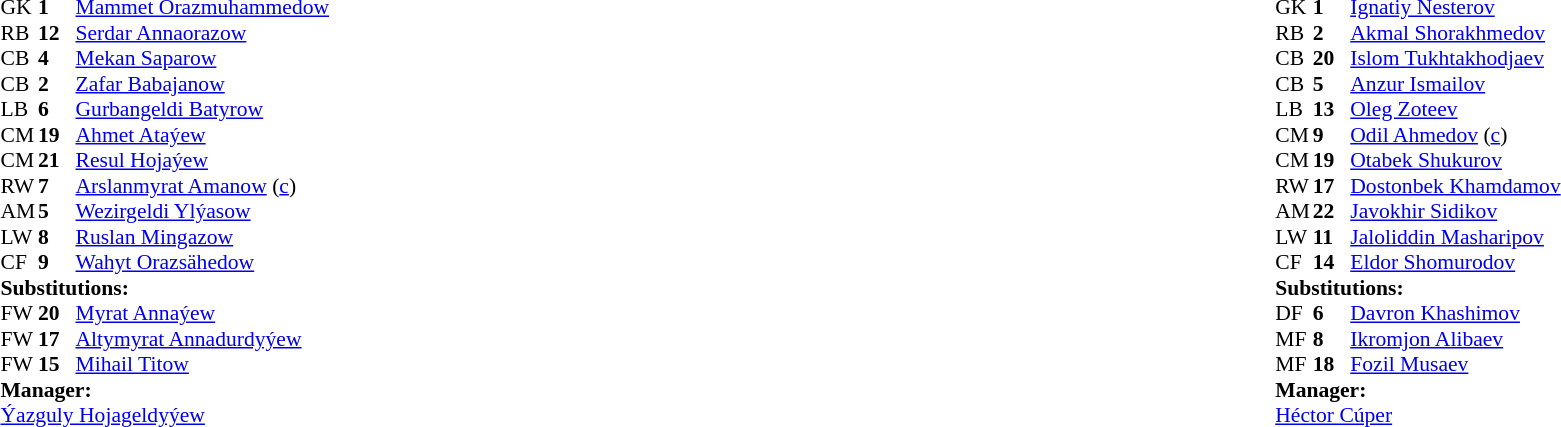<table width="100%">
<tr>
<td valign="top" width="40%"><br><table style="font-size:90%" cellspacing="0" cellpadding="0">
<tr>
<th width=25></th>
<th width=25></th>
</tr>
<tr>
<td>GK</td>
<td><strong>1</strong></td>
<td><a href='#'>Mammet Orazmuhammedow</a></td>
</tr>
<tr>
<td>RB</td>
<td><strong>12</strong></td>
<td><a href='#'>Serdar Annaorazow</a></td>
</tr>
<tr>
<td>CB</td>
<td><strong>4</strong></td>
<td><a href='#'>Mekan Saparow</a></td>
</tr>
<tr>
<td>CB</td>
<td><strong>2</strong></td>
<td><a href='#'>Zafar Babajanow</a></td>
</tr>
<tr>
<td>LB</td>
<td><strong>6</strong></td>
<td><a href='#'>Gurbangeldi Batyrow</a></td>
</tr>
<tr>
<td>CM</td>
<td><strong>19</strong></td>
<td><a href='#'>Ahmet Ataýew</a></td>
<td></td>
<td></td>
</tr>
<tr>
<td>CM</td>
<td><strong>21</strong></td>
<td><a href='#'>Resul Hojaýew</a></td>
</tr>
<tr>
<td>RW</td>
<td><strong>7</strong></td>
<td><a href='#'>Arslanmyrat Amanow</a> (<a href='#'>c</a>)</td>
<td></td>
<td></td>
</tr>
<tr>
<td>AM</td>
<td><strong>5</strong></td>
<td><a href='#'>Wezirgeldi Ylýasow</a></td>
</tr>
<tr>
<td>LW</td>
<td><strong>8</strong></td>
<td><a href='#'>Ruslan Mingazow</a></td>
</tr>
<tr>
<td>CF</td>
<td><strong>9</strong></td>
<td><a href='#'>Wahyt Orazsähedow</a></td>
<td></td>
<td></td>
</tr>
<tr>
<td colspan=3><strong>Substitutions:</strong></td>
</tr>
<tr>
<td>FW</td>
<td><strong>20</strong></td>
<td><a href='#'>Myrat Annaýew</a></td>
<td></td>
<td></td>
</tr>
<tr>
<td>FW</td>
<td><strong>17</strong></td>
<td><a href='#'>Altymyrat Annadurdyýew</a></td>
<td></td>
<td></td>
</tr>
<tr>
<td>FW</td>
<td><strong>15</strong></td>
<td><a href='#'>Mihail Titow</a></td>
<td></td>
<td></td>
</tr>
<tr>
<td colspan=3><strong>Manager:</strong></td>
</tr>
<tr>
<td colspan=3><a href='#'>Ýazguly Hojageldyýew</a></td>
</tr>
</table>
</td>
<td valign="top"></td>
<td valign="top" width="50%"><br><table style="font-size:90%; margin:auto" cellspacing="0" cellpadding="0">
<tr>
<th width=25></th>
<th width=25></th>
</tr>
<tr>
<td>GK</td>
<td><strong>1</strong></td>
<td><a href='#'>Ignatiy Nesterov</a></td>
</tr>
<tr>
<td>RB</td>
<td><strong>2</strong></td>
<td><a href='#'>Akmal Shorakhmedov</a></td>
<td></td>
<td></td>
</tr>
<tr>
<td>CB</td>
<td><strong>20</strong></td>
<td><a href='#'>Islom Tukhtakhodjaev</a></td>
</tr>
<tr>
<td>CB</td>
<td><strong>5</strong></td>
<td><a href='#'>Anzur Ismailov</a></td>
<td></td>
</tr>
<tr>
<td>LB</td>
<td><strong>13</strong></td>
<td><a href='#'>Oleg Zoteev</a></td>
</tr>
<tr>
<td>CM</td>
<td><strong>9</strong></td>
<td><a href='#'>Odil Ahmedov</a> (<a href='#'>c</a>)</td>
<td></td>
<td></td>
</tr>
<tr>
<td>CM</td>
<td><strong>19</strong></td>
<td><a href='#'>Otabek Shukurov</a></td>
</tr>
<tr>
<td>RW</td>
<td><strong>17</strong></td>
<td><a href='#'>Dostonbek Khamdamov</a></td>
</tr>
<tr>
<td>AM</td>
<td><strong>22</strong></td>
<td><a href='#'>Javokhir Sidikov</a></td>
<td></td>
<td></td>
</tr>
<tr>
<td>LW</td>
<td><strong>11</strong></td>
<td><a href='#'>Jaloliddin Masharipov</a></td>
</tr>
<tr>
<td>CF</td>
<td><strong>14</strong></td>
<td><a href='#'>Eldor Shomurodov</a></td>
</tr>
<tr>
<td colspan=3><strong>Substitutions:</strong></td>
</tr>
<tr>
<td>DF</td>
<td><strong>6</strong></td>
<td><a href='#'>Davron Khashimov</a></td>
<td></td>
<td></td>
</tr>
<tr>
<td>MF</td>
<td><strong>8</strong></td>
<td><a href='#'>Ikromjon Alibaev</a></td>
<td></td>
<td></td>
</tr>
<tr>
<td>MF</td>
<td><strong>18</strong></td>
<td><a href='#'>Fozil Musaev</a></td>
<td></td>
<td></td>
</tr>
<tr>
<td colspan=3><strong>Manager:</strong></td>
</tr>
<tr>
<td colspan=3> <a href='#'>Héctor Cúper</a></td>
</tr>
</table>
</td>
</tr>
</table>
